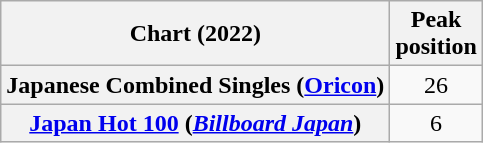<table class="wikitable sortable plainrowheaders" style="text-align:center">
<tr>
<th scope="col">Chart (2022)</th>
<th scope="col">Peak<br>position</th>
</tr>
<tr>
<th scope="row">Japanese Combined Singles (<a href='#'>Oricon</a>)</th>
<td>26</td>
</tr>
<tr>
<th scope="row"><a href='#'>Japan Hot 100</a> (<em><a href='#'>Billboard Japan</a></em>)</th>
<td>6</td>
</tr>
</table>
